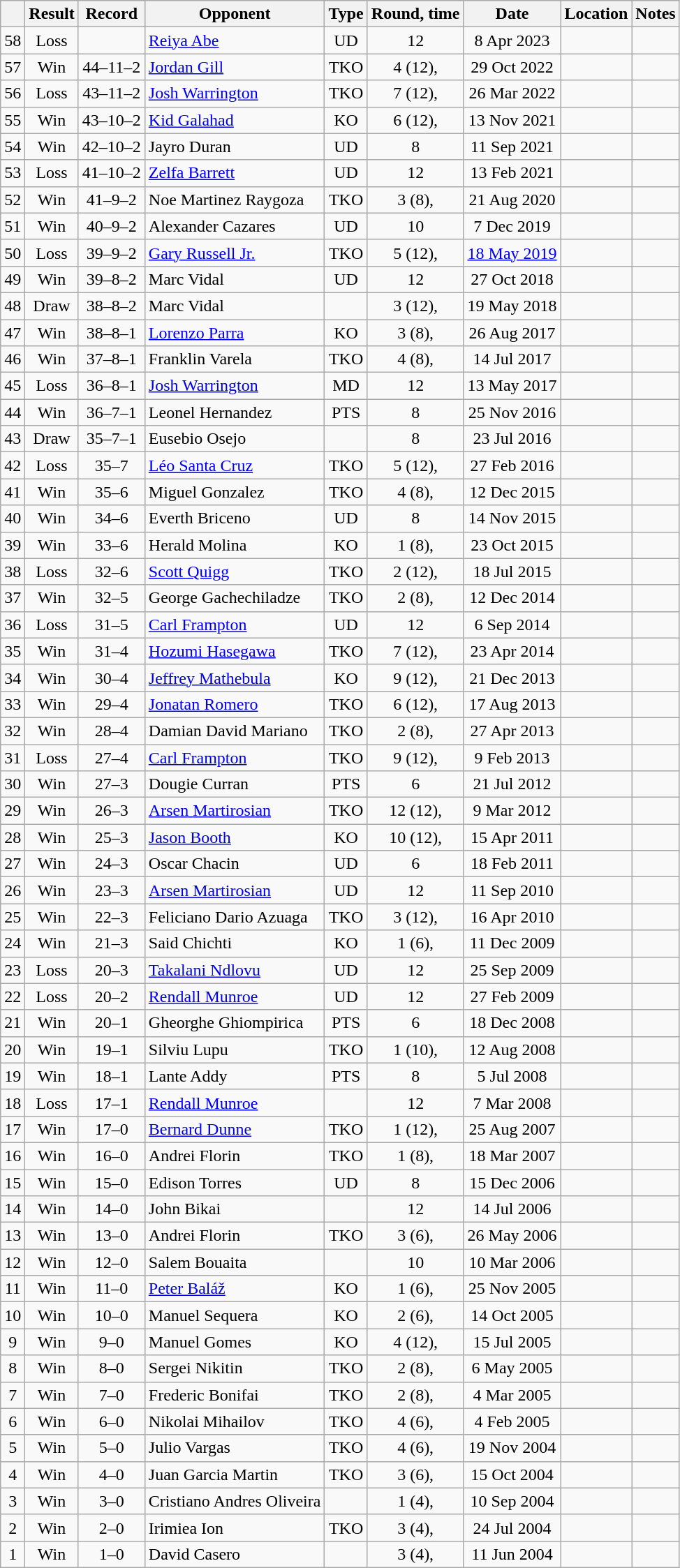<table class=wikitable style=text-align:center>
<tr>
<th></th>
<th>Result</th>
<th>Record</th>
<th>Opponent</th>
<th>Type</th>
<th>Round, time</th>
<th>Date</th>
<th>Location</th>
<th>Notes</th>
</tr>
<tr>
<td>58</td>
<td>Loss</td>
<td></td>
<td align=left><a href='#'>Reiya Abe</a></td>
<td>UD</td>
<td>12</td>
<td>8 Apr 2023</td>
<td align=left></td>
<td align=left></td>
</tr>
<tr>
<td>57</td>
<td>Win</td>
<td>44–11–2</td>
<td align=left><a href='#'>Jordan Gill</a></td>
<td>TKO</td>
<td>4 (12), </td>
<td>29 Oct 2022</td>
<td align=left></td>
<td align=left></td>
</tr>
<tr>
<td>56</td>
<td>Loss</td>
<td>43–11–2</td>
<td align=left><a href='#'>Josh Warrington</a></td>
<td>TKO</td>
<td>7 (12), </td>
<td>26 Mar 2022</td>
<td align=left></td>
<td align=left></td>
</tr>
<tr>
<td>55</td>
<td>Win</td>
<td>43–10–2</td>
<td align=left><a href='#'>Kid Galahad</a></td>
<td>KO</td>
<td>6 (12), </td>
<td>13 Nov 2021</td>
<td align=left></td>
<td align=left></td>
</tr>
<tr>
<td>54</td>
<td>Win</td>
<td>42–10–2</td>
<td align=left>Jayro Duran</td>
<td>UD</td>
<td>8</td>
<td>11 Sep 2021</td>
<td align=left></td>
<td align=left></td>
</tr>
<tr>
<td>53</td>
<td>Loss</td>
<td>41–10–2</td>
<td align=left><a href='#'>Zelfa Barrett</a></td>
<td>UD</td>
<td>12</td>
<td>13 Feb 2021</td>
<td align=left></td>
<td align=left></td>
</tr>
<tr>
<td>52</td>
<td>Win</td>
<td>41–9–2</td>
<td align=left>Noe Martinez Raygoza</td>
<td>TKO</td>
<td>3 (8), </td>
<td>21 Aug 2020</td>
<td align=left></td>
<td align=left></td>
</tr>
<tr>
<td>51</td>
<td>Win</td>
<td>40–9–2</td>
<td align=left>Alexander Cazares</td>
<td>UD</td>
<td>10</td>
<td>7 Dec 2019</td>
<td align=left></td>
<td align=left></td>
</tr>
<tr>
<td>50</td>
<td>Loss</td>
<td>39–9–2</td>
<td align=left><a href='#'>Gary Russell Jr.</a></td>
<td>TKO</td>
<td>5 (12), </td>
<td><a href='#'>18 May 2019</a></td>
<td align=left></td>
<td align=left></td>
</tr>
<tr>
<td>49</td>
<td>Win</td>
<td>39–8–2</td>
<td align=left>Marc Vidal</td>
<td>UD</td>
<td>12</td>
<td>27 Oct 2018</td>
<td align=left></td>
<td align=left></td>
</tr>
<tr>
<td>48</td>
<td>Draw</td>
<td>38–8–2</td>
<td align=left>Marc Vidal</td>
<td></td>
<td>3 (12), </td>
<td>19 May 2018</td>
<td align=left></td>
<td align=left></td>
</tr>
<tr>
<td>47</td>
<td>Win</td>
<td>38–8–1</td>
<td align=left><a href='#'>Lorenzo Parra</a></td>
<td>KO</td>
<td>3 (8), </td>
<td>26 Aug 2017</td>
<td align=left></td>
<td align=left></td>
</tr>
<tr>
<td>46</td>
<td>Win</td>
<td>37–8–1</td>
<td align=left>Franklin Varela</td>
<td>TKO</td>
<td>4 (8), </td>
<td>14 Jul 2017</td>
<td align=left></td>
<td align=left></td>
</tr>
<tr>
<td>45</td>
<td>Loss</td>
<td>36–8–1</td>
<td align=left><a href='#'>Josh Warrington</a></td>
<td>MD</td>
<td>12</td>
<td>13 May 2017</td>
<td align=left></td>
<td align=left></td>
</tr>
<tr>
<td>44</td>
<td>Win</td>
<td>36–7–1</td>
<td align=left>Leonel Hernandez</td>
<td>PTS</td>
<td>8</td>
<td>25 Nov 2016</td>
<td align=left></td>
<td align=left></td>
</tr>
<tr>
<td>43</td>
<td>Draw</td>
<td>35–7–1</td>
<td align=left>Eusebio Osejo</td>
<td></td>
<td>8</td>
<td>23 Jul 2016</td>
<td align=left></td>
<td align=left></td>
</tr>
<tr>
<td>42</td>
<td>Loss</td>
<td>35–7</td>
<td align=left><a href='#'>Léo Santa Cruz</a></td>
<td>TKO</td>
<td>5 (12), </td>
<td>27 Feb 2016</td>
<td align=left></td>
<td align=left></td>
</tr>
<tr>
<td>41</td>
<td>Win</td>
<td>35–6</td>
<td align=left>Miguel Gonzalez</td>
<td>TKO</td>
<td>4 (8), </td>
<td>12 Dec 2015</td>
<td align=left></td>
<td align=left></td>
</tr>
<tr>
<td>40</td>
<td>Win</td>
<td>34–6</td>
<td align=left>Everth Briceno</td>
<td>UD</td>
<td>8</td>
<td>14 Nov 2015</td>
<td align=left></td>
<td align=left></td>
</tr>
<tr>
<td>39</td>
<td>Win</td>
<td>33–6</td>
<td align=left>Herald Molina</td>
<td>KO</td>
<td>1 (8), </td>
<td>23 Oct 2015</td>
<td align=left></td>
<td align=left></td>
</tr>
<tr>
<td>38</td>
<td>Loss</td>
<td>32–6</td>
<td align=left><a href='#'>Scott Quigg</a></td>
<td>TKO</td>
<td>2 (12), </td>
<td>18 Jul 2015</td>
<td align=left></td>
<td align=left></td>
</tr>
<tr>
<td>37</td>
<td>Win</td>
<td>32–5</td>
<td align=left>George Gachechiladze</td>
<td>TKO</td>
<td>2 (8), </td>
<td>12 Dec 2014</td>
<td align=left></td>
<td align=left></td>
</tr>
<tr>
<td>36</td>
<td>Loss</td>
<td>31–5</td>
<td align=left><a href='#'>Carl Frampton</a></td>
<td>UD</td>
<td>12</td>
<td>6 Sep 2014</td>
<td align=left></td>
<td align=left></td>
</tr>
<tr>
<td>35</td>
<td>Win</td>
<td>31–4</td>
<td align=left><a href='#'>Hozumi Hasegawa</a></td>
<td>TKO</td>
<td>7 (12), </td>
<td>23 Apr 2014</td>
<td align=left></td>
<td align=left></td>
</tr>
<tr>
<td>34</td>
<td>Win</td>
<td>30–4</td>
<td align=left><a href='#'>Jeffrey Mathebula</a></td>
<td>KO</td>
<td>9 (12), </td>
<td>21 Dec 2013</td>
<td align=left></td>
<td align=left></td>
</tr>
<tr>
<td>33</td>
<td>Win</td>
<td>29–4</td>
<td align=left><a href='#'>Jonatan Romero</a></td>
<td>TKO</td>
<td>6 (12), </td>
<td>17 Aug 2013</td>
<td align=left></td>
<td align=left></td>
</tr>
<tr>
<td>32</td>
<td>Win</td>
<td>28–4</td>
<td align=left>Damian David Mariano</td>
<td>TKO</td>
<td>2 (8), </td>
<td>27 Apr 2013</td>
<td align=left></td>
<td align=left></td>
</tr>
<tr>
<td>31</td>
<td>Loss</td>
<td>27–4</td>
<td align=left><a href='#'>Carl Frampton</a></td>
<td>TKO</td>
<td>9 (12), </td>
<td>9 Feb 2013</td>
<td align=left></td>
<td align=left></td>
</tr>
<tr>
<td>30</td>
<td>Win</td>
<td>27–3</td>
<td align=left>Dougie Curran</td>
<td>PTS</td>
<td>6</td>
<td>21 Jul 2012</td>
<td align=left></td>
<td align=left></td>
</tr>
<tr>
<td>29</td>
<td>Win</td>
<td>26–3</td>
<td align=left><a href='#'>Arsen Martirosian</a></td>
<td>TKO</td>
<td>12 (12), </td>
<td>9 Mar 2012</td>
<td align=left></td>
<td align=left></td>
</tr>
<tr>
<td>28</td>
<td>Win</td>
<td>25–3</td>
<td align=left><a href='#'>Jason Booth</a></td>
<td>KO</td>
<td>10 (12), </td>
<td>15 Apr 2011</td>
<td align=left></td>
<td align=left></td>
</tr>
<tr>
<td>27</td>
<td>Win</td>
<td>24–3</td>
<td align=left>Oscar Chacin</td>
<td>UD</td>
<td>6</td>
<td>18 Feb 2011</td>
<td align=left></td>
<td align=left></td>
</tr>
<tr>
<td>26</td>
<td>Win</td>
<td>23–3</td>
<td align=left><a href='#'>Arsen Martirosian</a></td>
<td>UD</td>
<td>12</td>
<td>11 Sep 2010</td>
<td align=left></td>
<td align=left></td>
</tr>
<tr>
<td>25</td>
<td>Win</td>
<td>22–3</td>
<td align=left>Feliciano Dario Azuaga</td>
<td>TKO</td>
<td>3 (12), </td>
<td>16 Apr 2010</td>
<td align=left></td>
<td align=left></td>
</tr>
<tr>
<td>24</td>
<td>Win</td>
<td>21–3</td>
<td align=left>Said Chichti</td>
<td>KO</td>
<td>1 (6), </td>
<td>11 Dec 2009</td>
<td align=left></td>
<td align=left></td>
</tr>
<tr>
<td>23</td>
<td>Loss</td>
<td>20–3</td>
<td align=left><a href='#'>Takalani Ndlovu</a></td>
<td>UD</td>
<td>12</td>
<td>25 Sep 2009</td>
<td align=left></td>
<td align=left></td>
</tr>
<tr>
<td>22</td>
<td>Loss</td>
<td>20–2</td>
<td align=left><a href='#'>Rendall Munroe</a></td>
<td>UD</td>
<td>12</td>
<td>27 Feb 2009</td>
<td align=left></td>
<td align=left></td>
</tr>
<tr>
<td>21</td>
<td>Win</td>
<td>20–1</td>
<td align=left>Gheorghe Ghiompirica</td>
<td>PTS</td>
<td>6</td>
<td>18 Dec 2008</td>
<td align=left></td>
<td align=left></td>
</tr>
<tr>
<td>20</td>
<td>Win</td>
<td>19–1</td>
<td align=left>Silviu Lupu</td>
<td>TKO</td>
<td>1 (10), </td>
<td>12 Aug 2008</td>
<td align=left></td>
<td align=left></td>
</tr>
<tr>
<td>19</td>
<td>Win</td>
<td>18–1</td>
<td align=left>Lante Addy</td>
<td>PTS</td>
<td>8</td>
<td>5 Jul 2008</td>
<td align=left></td>
<td align=left></td>
</tr>
<tr>
<td>18</td>
<td>Loss</td>
<td>17–1</td>
<td align=left><a href='#'>Rendall Munroe</a></td>
<td></td>
<td>12</td>
<td>7 Mar 2008</td>
<td align=left></td>
<td align=left></td>
</tr>
<tr>
<td>17</td>
<td>Win</td>
<td>17–0</td>
<td align=left><a href='#'>Bernard Dunne</a></td>
<td>TKO</td>
<td>1 (12), </td>
<td>25 Aug 2007</td>
<td align=left></td>
<td align=left></td>
</tr>
<tr>
<td>16</td>
<td>Win</td>
<td>16–0</td>
<td align=left>Andrei Florin</td>
<td>TKO</td>
<td>1 (8), </td>
<td>18 Mar 2007</td>
<td align=left></td>
<td align=left></td>
</tr>
<tr>
<td>15</td>
<td>Win</td>
<td>15–0</td>
<td align=left>Edison Torres</td>
<td>UD</td>
<td>8</td>
<td>15 Dec 2006</td>
<td align=left></td>
<td align=left></td>
</tr>
<tr>
<td>14</td>
<td>Win</td>
<td>14–0</td>
<td align=left>John Bikai</td>
<td></td>
<td>12</td>
<td>14 Jul 2006</td>
<td align=left></td>
<td align=left></td>
</tr>
<tr>
<td>13</td>
<td>Win</td>
<td>13–0</td>
<td align=left>Andrei Florin</td>
<td>TKO</td>
<td>3 (6), </td>
<td>26 May 2006</td>
<td align=left></td>
<td align=left></td>
</tr>
<tr>
<td>12</td>
<td>Win</td>
<td>12–0</td>
<td align=left>Salem Bouaita</td>
<td></td>
<td>10</td>
<td>10 Mar 2006</td>
<td align=left></td>
<td align=left></td>
</tr>
<tr>
<td>11</td>
<td>Win</td>
<td>11–0</td>
<td align=left><a href='#'>Peter Baláž</a></td>
<td>KO</td>
<td>1 (6), </td>
<td>25 Nov 2005</td>
<td align=left></td>
<td align=left></td>
</tr>
<tr>
<td>10</td>
<td>Win</td>
<td>10–0</td>
<td align=left>Manuel Sequera</td>
<td>KO</td>
<td>2 (6), </td>
<td>14 Oct 2005</td>
<td align=left></td>
<td align=left></td>
</tr>
<tr>
<td>9</td>
<td>Win</td>
<td>9–0</td>
<td align=left>Manuel Gomes</td>
<td>KO</td>
<td>4 (12), </td>
<td>15 Jul 2005</td>
<td align=left></td>
<td align=left></td>
</tr>
<tr>
<td>8</td>
<td>Win</td>
<td>8–0</td>
<td align=left>Sergei Nikitin</td>
<td>TKO</td>
<td>2 (8), </td>
<td>6 May 2005</td>
<td align=left></td>
<td align=left></td>
</tr>
<tr>
<td>7</td>
<td>Win</td>
<td>7–0</td>
<td align=left>Frederic Bonifai</td>
<td>TKO</td>
<td>2 (8), </td>
<td>4 Mar 2005</td>
<td align=left></td>
<td align=left></td>
</tr>
<tr>
<td>6</td>
<td>Win</td>
<td>6–0</td>
<td align=left>Nikolai Mihailov</td>
<td>TKO</td>
<td>4 (6), </td>
<td>4 Feb 2005</td>
<td align=left></td>
<td align=left></td>
</tr>
<tr>
<td>5</td>
<td>Win</td>
<td>5–0</td>
<td align=left>Julio Vargas</td>
<td>TKO</td>
<td>4 (6), </td>
<td>19 Nov 2004</td>
<td align=left></td>
<td align=left></td>
</tr>
<tr>
<td>4</td>
<td>Win</td>
<td>4–0</td>
<td align=left>Juan Garcia Martin</td>
<td>TKO</td>
<td>3 (6), </td>
<td>15 Oct 2004</td>
<td align=left></td>
<td align=left></td>
</tr>
<tr>
<td>3</td>
<td>Win</td>
<td>3–0</td>
<td align=left>Cristiano Andres Oliveira</td>
<td></td>
<td>1 (4), </td>
<td>10 Sep 2004</td>
<td align=left></td>
<td align=left></td>
</tr>
<tr>
<td>2</td>
<td>Win</td>
<td>2–0</td>
<td align=left>Irimiea Ion</td>
<td>TKO</td>
<td>3 (4), </td>
<td>24 Jul 2004</td>
<td align=left></td>
<td align=left></td>
</tr>
<tr>
<td>1</td>
<td>Win</td>
<td>1–0</td>
<td align=left>David Casero</td>
<td></td>
<td>3 (4), </td>
<td>11 Jun 2004</td>
<td align=left></td>
<td align=left></td>
</tr>
</table>
